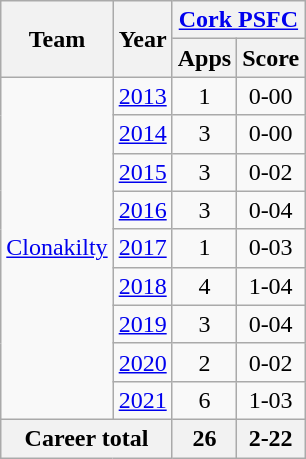<table class="wikitable" style="text-align:center">
<tr>
<th rowspan="2">Team</th>
<th rowspan="2">Year</th>
<th colspan="2"><a href='#'>Cork PSFC</a></th>
</tr>
<tr>
<th>Apps</th>
<th>Score</th>
</tr>
<tr>
<td rowspan="9"><a href='#'>Clonakilty</a></td>
<td><a href='#'>2013</a></td>
<td>1</td>
<td>0-00</td>
</tr>
<tr>
<td><a href='#'>2014</a></td>
<td>3</td>
<td>0-00</td>
</tr>
<tr>
<td><a href='#'>2015</a></td>
<td>3</td>
<td>0-02</td>
</tr>
<tr>
<td><a href='#'>2016</a></td>
<td>3</td>
<td>0-04</td>
</tr>
<tr>
<td><a href='#'>2017</a></td>
<td>1</td>
<td>0-03</td>
</tr>
<tr>
<td><a href='#'>2018</a></td>
<td>4</td>
<td>1-04</td>
</tr>
<tr>
<td><a href='#'>2019</a></td>
<td>3</td>
<td>0-04</td>
</tr>
<tr>
<td><a href='#'>2020</a></td>
<td>2</td>
<td>0-02</td>
</tr>
<tr>
<td><a href='#'>2021</a></td>
<td>6</td>
<td>1-03</td>
</tr>
<tr>
<th colspan="2">Career total</th>
<th>26</th>
<th>2-22</th>
</tr>
</table>
